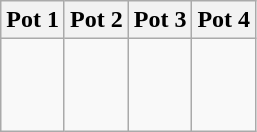<table class="wikitable">
<tr>
<th width=25%>Pot 1</th>
<th width=25%>Pot 2</th>
<th width=25%>Pot 3</th>
<th width=25%>Pot 4</th>
</tr>
<tr>
<td><br><br><br></td>
<td><br><br><br></td>
<td><br><br><br></td>
<td><br><br><br></td>
</tr>
</table>
